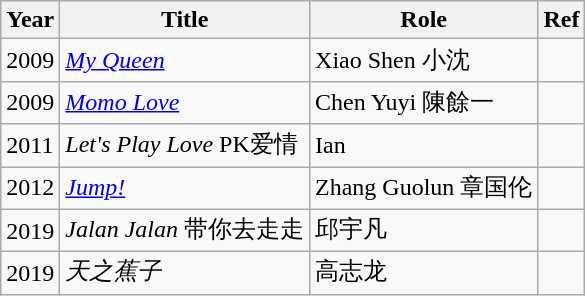<table class="wikitable">
<tr>
<th>Year</th>
<th>Title</th>
<th>Role</th>
<th>Ref</th>
</tr>
<tr>
<td>2009</td>
<td><em><a href='#'>My Queen</a></em></td>
<td>Xiao Shen 小沈</td>
<td></td>
</tr>
<tr>
<td>2009</td>
<td><em><a href='#'>Momo Love</a></em></td>
<td>Chen Yuyi 陳餘一</td>
<td></td>
</tr>
<tr>
<td>2011</td>
<td><em>Let's Play Love</em> PK爱情</td>
<td>Ian</td>
<td></td>
</tr>
<tr>
<td>2012</td>
<td><em><a href='#'>Jump!</a></em></td>
<td>Zhang Guolun 章国伦</td>
<td></td>
</tr>
<tr>
<td>2019</td>
<td><em>Jalan Jalan</em> 带你去走走</td>
<td>邱宇凡</td>
<td></td>
</tr>
<tr>
<td>2019</td>
<td><em>天之蕉子</em></td>
<td>高志龙</td>
<td></td>
</tr>
</table>
